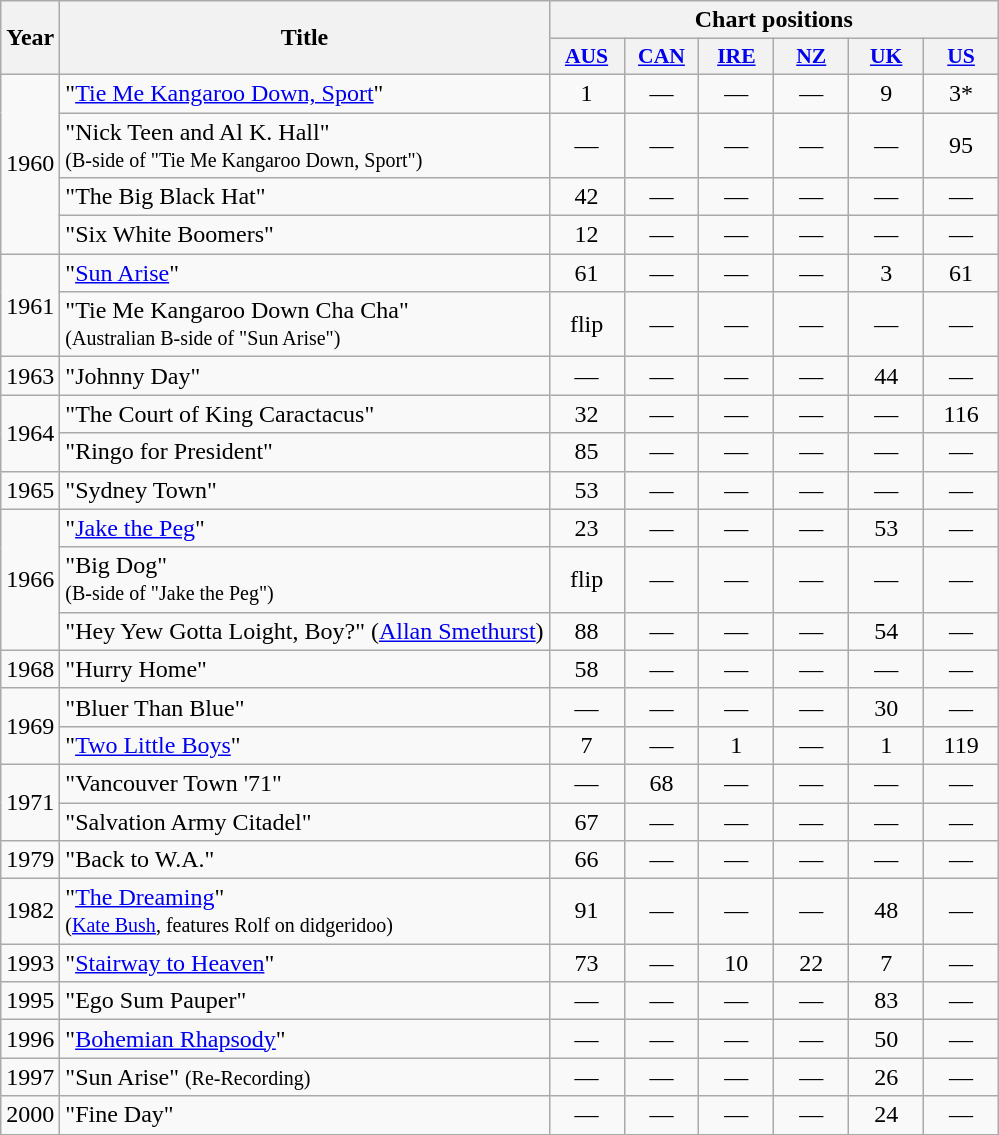<table class="wikitable">
<tr>
<th rowspan="2">Year</th>
<th rowspan="2">Title</th>
<th colspan="6">Chart positions</th>
</tr>
<tr>
<th style="width:3em;font-size:90%"><a href='#'>AUS</a><br></th>
<th style="width:3em;font-size:90%"><a href='#'>CAN</a><br></th>
<th style="width:3em;font-size:90%"><a href='#'>IRE</a><br></th>
<th style="width:3em;font-size:90%"><a href='#'>NZ</a><br></th>
<th style="width:3em;font-size:90%"><a href='#'>UK</a><br></th>
<th style="width:3em;font-size:90%"><a href='#'>US</a><br></th>
</tr>
<tr>
<td rowspan="4">1960</td>
<td>"<a href='#'>Tie Me Kangaroo Down, Sport</a>"</td>
<td align=center>1</td>
<td align=center>—</td>
<td align=center>—</td>
<td align=center>—</td>
<td align=center>9</td>
<td align=center>3*</td>
</tr>
<tr>
<td>"Nick Teen and Al K. Hall"<br><small>(B-side of "Tie Me Kangaroo Down, Sport")</small></td>
<td align=center>—</td>
<td align=center>—</td>
<td align=center>—</td>
<td align=center>—</td>
<td align=center>—</td>
<td align=center>95</td>
</tr>
<tr>
<td>"The Big Black Hat"</td>
<td align=center>42</td>
<td align=center>—</td>
<td align=center>—</td>
<td align=center>—</td>
<td align=center>—</td>
<td align=center>—</td>
</tr>
<tr>
<td>"Six White Boomers"</td>
<td align=center>12</td>
<td align=center>—</td>
<td align=center>—</td>
<td align=center>—</td>
<td align=center>—</td>
<td align=center>—</td>
</tr>
<tr>
<td rowspan="2">1961</td>
<td>"<a href='#'>Sun Arise</a>"</td>
<td align=center>61</td>
<td align=center>—</td>
<td align=center>—</td>
<td align=center>—</td>
<td align=center>3</td>
<td align=center>61</td>
</tr>
<tr>
<td>"Tie Me Kangaroo Down Cha Cha"<br><small>(Australian B-side of "Sun Arise")</small></td>
<td align=center>flip</td>
<td align=center>—</td>
<td align=center>—</td>
<td align=center>—</td>
<td align=center>—</td>
<td align=center>—</td>
</tr>
<tr>
<td>1963</td>
<td>"Johnny Day"</td>
<td align=center>—</td>
<td align=center>—</td>
<td align=center>—</td>
<td align=center>—</td>
<td align=center>44</td>
<td align=center>—</td>
</tr>
<tr>
<td rowspan="2">1964</td>
<td>"The Court of King Caractacus"</td>
<td align=center>32</td>
<td align=center>—</td>
<td align=center>—</td>
<td align=center>—</td>
<td align=center>—</td>
<td align=center>116</td>
</tr>
<tr>
<td>"Ringo for President"</td>
<td align=center>85</td>
<td align=center>—</td>
<td align=center>—</td>
<td align=center>—</td>
<td align=center>—</td>
<td align=center>—</td>
</tr>
<tr>
<td>1965</td>
<td>"Sydney Town"</td>
<td align=center>53</td>
<td align=center>—</td>
<td align=center>—</td>
<td align=center>—</td>
<td align=center>—</td>
<td align=center>—</td>
</tr>
<tr>
<td rowspan="3">1966</td>
<td>"<a href='#'>Jake the Peg</a>"</td>
<td align=center>23</td>
<td align=center>—</td>
<td align=center>—</td>
<td align=center>—</td>
<td align=center>53</td>
<td align=center>—</td>
</tr>
<tr>
<td>"Big Dog"<br><small>(B-side of "Jake the Peg")</small></td>
<td align=center>flip</td>
<td align=center>—</td>
<td align=center>—</td>
<td align=center>—</td>
<td align=center>—</td>
<td align=center>—</td>
</tr>
<tr>
<td>"Hey Yew Gotta Loight, Boy?" (<a href='#'>Allan Smethurst</a>)</td>
<td align=center>88</td>
<td align=center>—</td>
<td align=center>—</td>
<td align=center>—</td>
<td align=center>54</td>
<td align=center>—</td>
</tr>
<tr>
<td>1968</td>
<td>"Hurry Home"</td>
<td align=center>58</td>
<td align=center>—</td>
<td align=center>—</td>
<td align=center>—</td>
<td align=center>—</td>
<td align=center>—</td>
</tr>
<tr>
<td rowspan="2">1969</td>
<td>"Bluer Than Blue"</td>
<td align=center>—</td>
<td align=center>—</td>
<td align=center>—</td>
<td align=center>—</td>
<td align=center>30</td>
<td align=center>—</td>
</tr>
<tr>
<td>"<a href='#'>Two Little Boys</a>"</td>
<td align=center>7</td>
<td align=center>—</td>
<td align=center>1</td>
<td align=center>—</td>
<td align=center>1</td>
<td align=center>119</td>
</tr>
<tr>
<td rowspan="2">1971</td>
<td>"Vancouver Town '71"</td>
<td align=center>—</td>
<td align=center>68</td>
<td align=center>—</td>
<td align=center>—</td>
<td align=center>—</td>
<td align=center>—</td>
</tr>
<tr>
<td>"Salvation Army Citadel"</td>
<td align=center>67</td>
<td align=center>—</td>
<td align=center>—</td>
<td align=center>—</td>
<td align=center>—</td>
<td align=center>—</td>
</tr>
<tr>
<td>1979</td>
<td>"Back to W.A."</td>
<td align=center>66</td>
<td align=center>—</td>
<td align=center>—</td>
<td align=center>—</td>
<td align=center>—</td>
<td align=center>—</td>
</tr>
<tr>
<td>1982</td>
<td>"<a href='#'>The Dreaming</a>" <br><small>(<a href='#'>Kate Bush</a>, features Rolf on didgeridoo)</small></td>
<td align=center>91</td>
<td align=center>—</td>
<td align=center>—</td>
<td align=center>—</td>
<td align=center>48</td>
<td align=center>—</td>
</tr>
<tr>
<td>1993</td>
<td>"<a href='#'>Stairway to Heaven</a>"</td>
<td align=center>73</td>
<td align=center>—</td>
<td align=center>10</td>
<td align=center>22</td>
<td align=center>7</td>
<td align=center>—</td>
</tr>
<tr>
<td>1995</td>
<td>"Ego Sum Pauper"</td>
<td align=center>—</td>
<td align=center>—</td>
<td align=center>—</td>
<td align=center>—</td>
<td align=center>83</td>
<td align=center>—</td>
</tr>
<tr>
<td>1996</td>
<td>"<a href='#'>Bohemian Rhapsody</a>"</td>
<td align=center>—</td>
<td align=center>—</td>
<td align=center>—</td>
<td align=center>—</td>
<td align=center>50</td>
<td align=center>—</td>
</tr>
<tr>
<td>1997</td>
<td>"Sun Arise" <small>(Re-Recording)</small></td>
<td align=center>—</td>
<td align=center>—</td>
<td align=center>—</td>
<td align=center>—</td>
<td align=center>26</td>
<td align=center>—</td>
</tr>
<tr>
<td>2000</td>
<td>"Fine Day"</td>
<td align=center>—</td>
<td align=center>—</td>
<td align=center>—</td>
<td align=center>—</td>
<td align=center>24</td>
<td align=center>—</td>
</tr>
</table>
